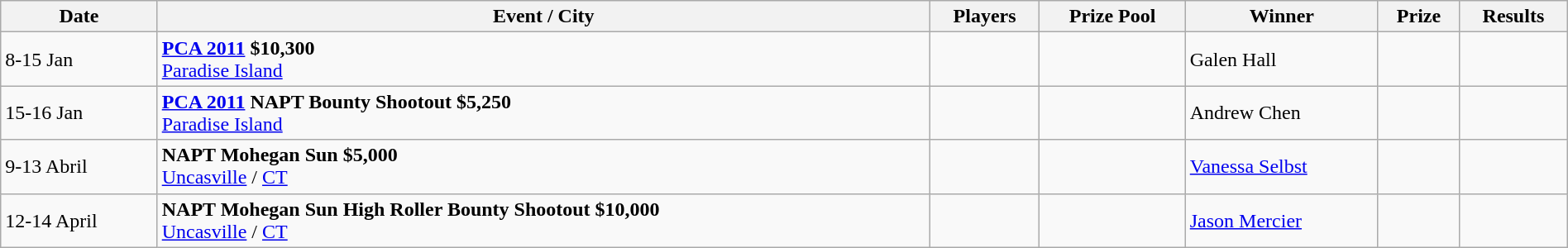<table class="wikitable" width="100%">
<tr>
<th width="10%">Date</th>
<th !width="20%">Event / City</th>
<th !width="11%">Players</th>
<th !width="12%">Prize Pool</th>
<th !width="22%">Winner</th>
<th !width="12%">Prize</th>
<th !width="11%">Results</th>
</tr>
<tr>
<td>8-15 Jan</td>
<td> <strong><a href='#'>PCA 2011</a> $10,300</strong><br><a href='#'>Paradise Island</a></td>
<td></td>
<td></td>
<td> Galen Hall</td>
<td></td>
<td></td>
</tr>
<tr>
<td>15-16 Jan</td>
<td> <strong><a href='#'>PCA 2011</a> NAPT Bounty Shootout $5,250</strong><br><a href='#'>Paradise Island</a></td>
<td></td>
<td></td>
<td> Andrew Chen</td>
<td></td>
<td></td>
</tr>
<tr>
<td>9-13 Abril</td>
<td> <strong>NAPT Mohegan Sun $5,000</strong><br><a href='#'>Uncasville</a> / <a href='#'>CT</a></td>
<td></td>
<td></td>
<td> <a href='#'>Vanessa Selbst</a></td>
<td></td>
<td></td>
</tr>
<tr>
<td>12-14 April</td>
<td> <strong>NAPT Mohegan Sun High Roller Bounty Shootout $10,000</strong><br><a href='#'>Uncasville</a> / <a href='#'>CT</a></td>
<td></td>
<td></td>
<td> <a href='#'>Jason Mercier</a></td>
<td></td>
<td></td>
</tr>
</table>
